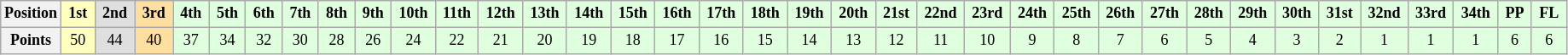<table class="wikitable" style="font-size:75%; text-align:center">
<tr>
<th>Position</th>
<td style="background:#ffffbf;"> <strong>1st</strong> </td>
<td style="background:#dfdfdf;"> <strong>2nd</strong> </td>
<td style="background:#ffdf9f;"> <strong>3rd</strong> </td>
<td style="background:#dfffdf;"> <strong>4th</strong> </td>
<td style="background:#dfffdf;"> <strong>5th</strong> </td>
<td style="background:#dfffdf;"> <strong>6th</strong> </td>
<td style="background:#dfffdf;"> <strong>7th</strong> </td>
<td style="background:#dfffdf;"> <strong>8th</strong> </td>
<td style="background:#dfffdf;"> <strong>9th</strong> </td>
<td style="background:#dfffdf;"> <strong>10th</strong> </td>
<td style="background:#dfffdf;"> <strong>11th</strong> </td>
<td style="background:#dfffdf;"> <strong>12th</strong> </td>
<td style="background:#dfffdf;"> <strong>13th</strong> </td>
<td style="background:#dfffdf;"> <strong>14th</strong> </td>
<td style="background:#dfffdf;"> <strong>15th</strong> </td>
<td style="background:#dfffdf;"> <strong>16th</strong> </td>
<td style="background:#dfffdf;"> <strong>17th</strong> </td>
<td style="background:#dfffdf;"> <strong>18th</strong> </td>
<td style="background:#dfffdf;"> <strong>19th</strong> </td>
<td style="background:#dfffdf;"> <strong>20th</strong> </td>
<td style="background:#dfffdf;"> <strong>21st</strong> </td>
<td style="background:#dfffdf;"> <strong>22nd</strong> </td>
<td style="background:#dfffdf;"> <strong>23rd</strong> </td>
<td style="background:#dfffdf;"> <strong>24th</strong> </td>
<td style="background:#dfffdf;"> <strong>25th</strong> </td>
<td style="background:#dfffdf;"> <strong>26th</strong> </td>
<td style="background:#dfffdf;"> <strong>27th</strong> </td>
<td style="background:#dfffdf;"> <strong>28th</strong> </td>
<td style="background:#dfffdf;"> <strong>29th</strong> </td>
<td style="background:#dfffdf;"> <strong>30th</strong> </td>
<td style="background:#dfffdf;"> <strong>31st</strong> </td>
<td style="background:#dfffdf;"> <strong>32nd</strong> </td>
<td style="background:#dfffdf;"> <strong>33rd</strong> </td>
<td style="background:#dfffdf;"> <strong>34th</strong> </td>
<td style="background:#dfffdf;"> <strong>PP</strong> </td>
<td style="background:#dfffdf;"> <strong>FL</strong> </td>
</tr>
<tr>
<th>Points</th>
<td style="background:#ffffbf;">50</td>
<td style="background:#dfdfdf;">44</td>
<td style="background:#ffdf9f;">40</td>
<td style="background:#dfffdf;">37</td>
<td style="background:#dfffdf;">34</td>
<td style="background:#dfffdf;">32</td>
<td style="background:#dfffdf;">30</td>
<td style="background:#dfffdf;">28</td>
<td style="background:#dfffdf;">26</td>
<td style="background:#dfffdf;">24</td>
<td style="background:#dfffdf;">22</td>
<td style="background:#dfffdf;">21</td>
<td style="background:#dfffdf;">20</td>
<td style="background:#dfffdf;">19</td>
<td style="background:#dfffdf;">18</td>
<td style="background:#dfffdf;">17</td>
<td style="background:#dfffdf;">16</td>
<td style="background:#dfffdf;">15</td>
<td style="background:#dfffdf;">14</td>
<td style="background:#dfffdf;">13</td>
<td style="background:#dfffdf;">12</td>
<td style="background:#dfffdf;">11</td>
<td style="background:#dfffdf;">10</td>
<td style="background:#dfffdf;">9</td>
<td style="background:#dfffdf;">8</td>
<td style="background:#dfffdf;">7</td>
<td style="background:#dfffdf;">6</td>
<td style="background:#dfffdf;">5</td>
<td style="background:#dfffdf;">4</td>
<td style="background:#dfffdf;">3</td>
<td style="background:#dfffdf;">2</td>
<td style="background:#dfffdf;">1</td>
<td style="background:#dfffdf;">1</td>
<td style="background:#dfffdf;">1</td>
<td style="background:#dfffdf;">6</td>
<td style="background:#dfffdf;">6</td>
</tr>
</table>
